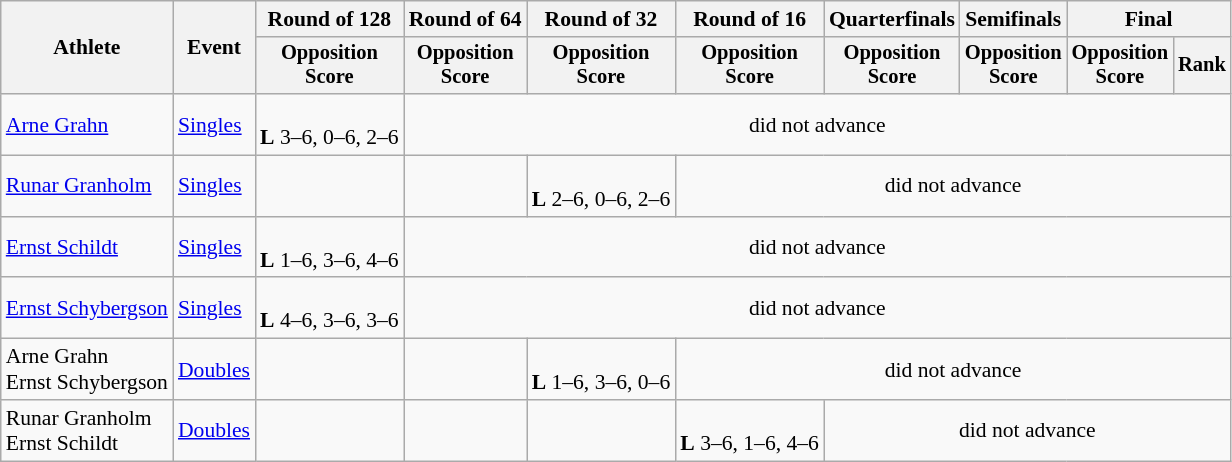<table class=wikitable style="font-size:90%">
<tr>
<th rowspan=2>Athlete</th>
<th rowspan=2>Event</th>
<th>Round of 128</th>
<th>Round of 64</th>
<th>Round of 32</th>
<th>Round of 16</th>
<th>Quarterfinals</th>
<th>Semifinals</th>
<th colspan=2>Final</th>
</tr>
<tr style="font-size:95%">
<th>Opposition<br>Score</th>
<th>Opposition<br>Score</th>
<th>Opposition<br>Score</th>
<th>Opposition<br>Score</th>
<th>Opposition<br>Score</th>
<th>Opposition<br>Score</th>
<th>Opposition<br>Score</th>
<th>Rank</th>
</tr>
<tr align=center>
<td align=left><a href='#'>Arne Grahn</a></td>
<td align=left><a href='#'>Singles</a></td>
<td><br> <strong>L</strong> 3–6, 0–6, 2–6</td>
<td colspan=7>did not advance</td>
</tr>
<tr align=center>
<td align=left><a href='#'>Runar Granholm</a></td>
<td align=left><a href='#'>Singles</a></td>
<td></td>
<td></td>
<td><br> <strong>L</strong> 2–6, 0–6, 2–6</td>
<td colspan=5>did not advance</td>
</tr>
<tr align=center>
<td align=left><a href='#'>Ernst Schildt</a></td>
<td align=left><a href='#'>Singles</a></td>
<td><br> <strong>L</strong> 1–6, 3–6, 4–6</td>
<td colspan=7>did not advance</td>
</tr>
<tr align=center>
<td align=left><a href='#'>Ernst Schybergson</a></td>
<td align=left><a href='#'>Singles</a></td>
<td><br> <strong>L</strong> 4–6, 3–6, 3–6</td>
<td colspan=7>did not advance</td>
</tr>
<tr align=center>
<td align=left>Arne Grahn <br> Ernst Schybergson</td>
<td align=left><a href='#'>Doubles</a></td>
<td></td>
<td></td>
<td> <br> <strong>L</strong> 1–6, 3–6, 0–6</td>
<td colspan=5>did not advance</td>
</tr>
<tr align=center>
<td align=left>Runar Granholm <br> Ernst Schildt</td>
<td align=left><a href='#'>Doubles</a></td>
<td></td>
<td></td>
<td></td>
<td> <br> <strong>L</strong> 3–6, 1–6, 4–6</td>
<td colspan=4>did not advance</td>
</tr>
</table>
